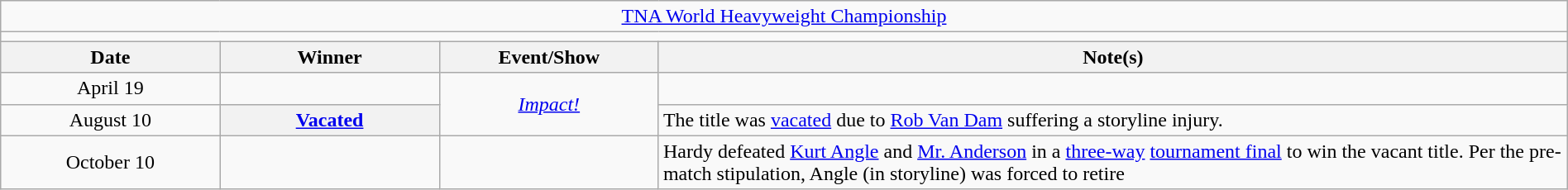<table class="wikitable" style="text-align:center; width:100%;">
<tr>
<td colspan="5"><a href='#'>TNA World Heavyweight Championship</a></td>
</tr>
<tr>
<td colspan="5"><strong></strong></td>
</tr>
<tr>
<th style="width:14%;">Date</th>
<th style="width:14%;">Winner</th>
<th style="width:14%;">Event/Show</th>
<th style="width:58%;">Note(s)</th>
</tr>
<tr>
<td>April 19</td>
<td></td>
<td rowspan=2><em><a href='#'>Impact!</a></em></td>
<td style="text-align:left;"></td>
</tr>
<tr>
<td>August 10<br></td>
<th><a href='#'>Vacated</a></th>
<td style="text-align:left;">The title was <a href='#'>vacated</a> due to <a href='#'>Rob Van Dam</a> suffering a storyline injury.</td>
</tr>
<tr>
<td>October 10</td>
<td></td>
<td></td>
<td style="text-align:left;">Hardy defeated <a href='#'>Kurt Angle</a> and <a href='#'>Mr. Anderson</a> in a <a href='#'>three-way</a> <a href='#'>tournament final</a> to win the vacant title. Per the pre-match stipulation, Angle (in storyline) was forced to retire</td>
</tr>
</table>
